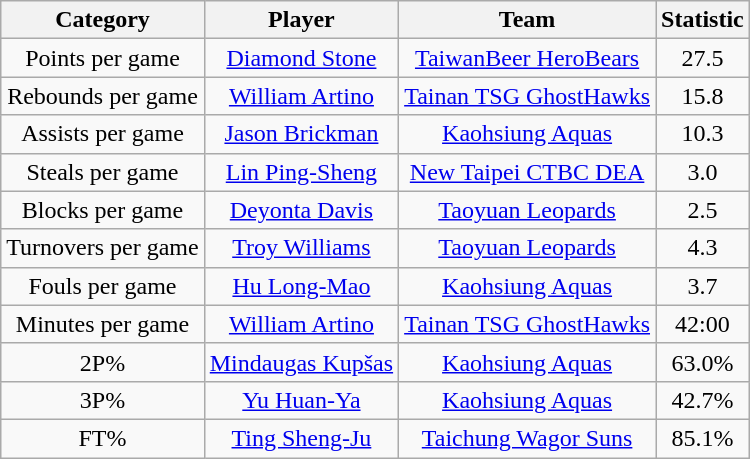<table class="wikitable" style="text-align:center">
<tr>
<th>Category</th>
<th>Player</th>
<th>Team</th>
<th>Statistic</th>
</tr>
<tr>
<td>Points per game</td>
<td><a href='#'>Diamond Stone</a></td>
<td><a href='#'>TaiwanBeer HeroBears</a></td>
<td>27.5</td>
</tr>
<tr>
<td>Rebounds per game</td>
<td><a href='#'>William Artino</a></td>
<td><a href='#'>Tainan TSG GhostHawks</a></td>
<td>15.8</td>
</tr>
<tr>
<td>Assists per game</td>
<td><a href='#'>Jason Brickman</a></td>
<td><a href='#'>Kaohsiung Aquas</a></td>
<td>10.3</td>
</tr>
<tr>
<td>Steals per game</td>
<td><a href='#'>Lin Ping-Sheng</a></td>
<td><a href='#'>New Taipei CTBC DEA</a></td>
<td>3.0</td>
</tr>
<tr>
<td>Blocks per game</td>
<td><a href='#'>Deyonta Davis</a></td>
<td><a href='#'>Taoyuan Leopards</a></td>
<td>2.5</td>
</tr>
<tr>
<td>Turnovers per game</td>
<td><a href='#'>Troy Williams</a></td>
<td><a href='#'>Taoyuan Leopards</a></td>
<td>4.3</td>
</tr>
<tr>
<td>Fouls per game</td>
<td><a href='#'>Hu Long-Mao</a></td>
<td><a href='#'>Kaohsiung Aquas</a></td>
<td>3.7</td>
</tr>
<tr>
<td>Minutes per game</td>
<td><a href='#'>William Artino</a></td>
<td><a href='#'>Tainan TSG GhostHawks</a></td>
<td>42:00</td>
</tr>
<tr>
<td>2P%</td>
<td><a href='#'>Mindaugas Kupšas</a></td>
<td><a href='#'>Kaohsiung Aquas</a></td>
<td>63.0%</td>
</tr>
<tr>
<td>3P%</td>
<td><a href='#'>Yu Huan-Ya</a></td>
<td><a href='#'>Kaohsiung Aquas</a></td>
<td>42.7%</td>
</tr>
<tr>
<td>FT%</td>
<td><a href='#'>Ting Sheng-Ju</a></td>
<td><a href='#'>Taichung Wagor Suns</a></td>
<td>85.1%</td>
</tr>
</table>
